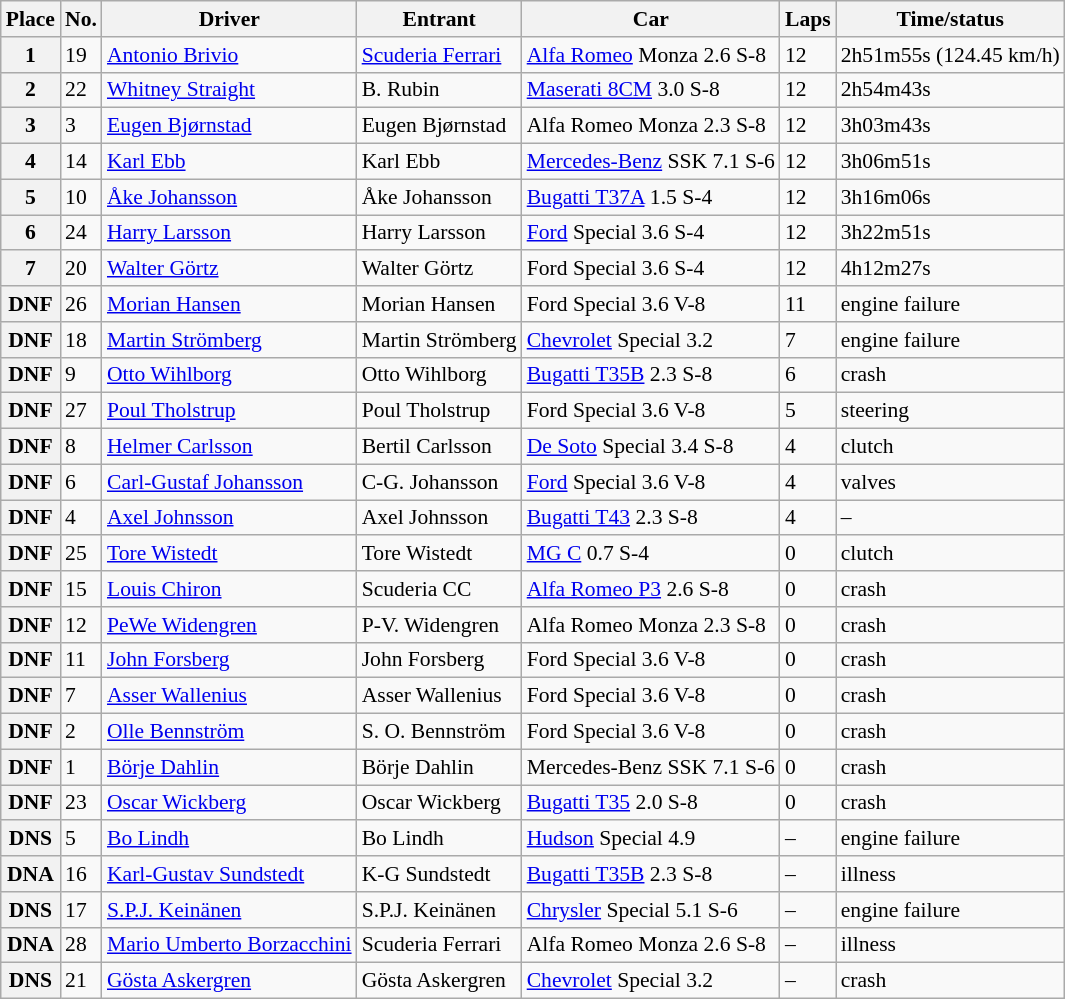<table class="wikitable" style="font-size: 90%;">
<tr>
<th>Place</th>
<th>No.</th>
<th>Driver</th>
<th>Entrant</th>
<th>Car</th>
<th>Laps</th>
<th>Time/status</th>
</tr>
<tr>
<th>1</th>
<td>19</td>
<td> <a href='#'>Antonio Brivio</a></td>
<td><a href='#'>Scuderia Ferrari</a></td>
<td><a href='#'>Alfa Romeo</a> Monza 2.6 S-8</td>
<td>12</td>
<td>2h51m55s (124.45 km/h)</td>
</tr>
<tr>
<th>2</th>
<td>22</td>
<td> <a href='#'>Whitney Straight</a></td>
<td>B. Rubin</td>
<td><a href='#'>Maserati 8CM</a> 3.0 S-8</td>
<td>12</td>
<td>2h54m43s</td>
</tr>
<tr>
<th>3</th>
<td>3</td>
<td> <a href='#'>Eugen Bjørnstad</a></td>
<td>Eugen Bjørnstad</td>
<td>Alfa Romeo Monza 2.3 S-8</td>
<td>12</td>
<td>3h03m43s</td>
</tr>
<tr>
<th>4</th>
<td>14</td>
<td> <a href='#'>Karl Ebb</a></td>
<td>Karl Ebb</td>
<td><a href='#'>Mercedes-Benz</a> SSK 7.1 S-6</td>
<td>12</td>
<td>3h06m51s</td>
</tr>
<tr>
<th>5</th>
<td>10</td>
<td> <a href='#'>Åke Johansson</a></td>
<td>Åke Johansson</td>
<td><a href='#'>Bugatti T37A</a> 1.5 S-4</td>
<td>12</td>
<td>3h16m06s</td>
</tr>
<tr>
<th>6</th>
<td>24</td>
<td> <a href='#'>Harry Larsson</a></td>
<td>Harry Larsson</td>
<td><a href='#'>Ford</a> Special 3.6 S-4</td>
<td>12</td>
<td>3h22m51s</td>
</tr>
<tr>
<th>7</th>
<td>20</td>
<td> <a href='#'>Walter Görtz</a></td>
<td>Walter Görtz</td>
<td>Ford Special 3.6 S-4</td>
<td>12</td>
<td>4h12m27s</td>
</tr>
<tr>
<th>DNF</th>
<td>26</td>
<td> <a href='#'>Morian Hansen</a></td>
<td>Morian Hansen</td>
<td>Ford Special 3.6 V-8</td>
<td>11</td>
<td>engine failure</td>
</tr>
<tr>
<th>DNF</th>
<td>18</td>
<td> <a href='#'>Martin Strömberg</a></td>
<td>Martin Strömberg</td>
<td><a href='#'>Chevrolet</a> Special 3.2</td>
<td>7</td>
<td>engine failure</td>
</tr>
<tr>
<th>DNF</th>
<td>9</td>
<td> <a href='#'>Otto Wihlborg</a></td>
<td>Otto Wihlborg</td>
<td><a href='#'>Bugatti T35B</a> 2.3 S-8</td>
<td>6</td>
<td>crash</td>
</tr>
<tr>
<th>DNF</th>
<td>27</td>
<td> <a href='#'>Poul Tholstrup</a></td>
<td>Poul Tholstrup</td>
<td>Ford Special 3.6 V-8</td>
<td>5</td>
<td>steering</td>
</tr>
<tr>
<th>DNF</th>
<td>8</td>
<td> <a href='#'>Helmer Carlsson</a></td>
<td>Bertil Carlsson</td>
<td><a href='#'>De Soto</a> Special 3.4 S-8</td>
<td>4</td>
<td>clutch</td>
</tr>
<tr>
<th>DNF</th>
<td>6</td>
<td> <a href='#'>Carl-Gustaf Johansson</a></td>
<td>C-G. Johansson</td>
<td><a href='#'>Ford</a> Special 3.6 V-8</td>
<td>4</td>
<td>valves</td>
</tr>
<tr>
<th>DNF</th>
<td>4</td>
<td> <a href='#'>Axel Johnsson</a></td>
<td>Axel Johnsson</td>
<td><a href='#'>Bugatti T43</a> 2.3 S-8</td>
<td>4</td>
<td>–</td>
</tr>
<tr>
<th>DNF</th>
<td>25</td>
<td> <a href='#'>Tore Wistedt</a></td>
<td>Tore Wistedt</td>
<td><a href='#'>MG C</a> 0.7 S-4</td>
<td>0</td>
<td>clutch</td>
</tr>
<tr>
<th>DNF</th>
<td>15</td>
<td> <a href='#'>Louis Chiron</a></td>
<td>Scuderia CC</td>
<td><a href='#'>Alfa Romeo P3</a> 2.6 S-8</td>
<td>0</td>
<td>crash</td>
</tr>
<tr>
<th>DNF</th>
<td>12</td>
<td> <a href='#'>PeWe Widengren</a></td>
<td>P-V. Widengren</td>
<td>Alfa Romeo Monza 2.3 S-8</td>
<td>0</td>
<td>crash</td>
</tr>
<tr>
<th>DNF</th>
<td>11</td>
<td> <a href='#'>John Forsberg</a></td>
<td>John Forsberg</td>
<td>Ford Special 3.6 V-8</td>
<td>0</td>
<td>crash</td>
</tr>
<tr>
<th>DNF</th>
<td>7</td>
<td> <a href='#'>Asser Wallenius</a></td>
<td>Asser Wallenius</td>
<td>Ford Special 3.6 V-8</td>
<td>0</td>
<td>crash</td>
</tr>
<tr>
<th>DNF</th>
<td>2</td>
<td> <a href='#'>Olle Bennström</a></td>
<td>S. O. Bennström</td>
<td>Ford Special 3.6 V-8</td>
<td>0</td>
<td>crash</td>
</tr>
<tr>
<th>DNF</th>
<td>1</td>
<td> <a href='#'>Börje Dahlin</a></td>
<td>Börje Dahlin</td>
<td>Mercedes-Benz SSK 7.1 S-6</td>
<td>0</td>
<td>crash</td>
</tr>
<tr>
<th>DNF</th>
<td>23</td>
<td> <a href='#'>Oscar Wickberg</a></td>
<td>Oscar Wickberg</td>
<td><a href='#'>Bugatti T35</a> 2.0 S-8</td>
<td>0</td>
<td>crash</td>
</tr>
<tr>
<th>DNS</th>
<td>5</td>
<td> <a href='#'>Bo Lindh</a></td>
<td>Bo Lindh</td>
<td><a href='#'>Hudson</a> Special 4.9</td>
<td>–</td>
<td>engine failure</td>
</tr>
<tr>
<th>DNA</th>
<td>16</td>
<td> <a href='#'>Karl-Gustav Sundstedt</a></td>
<td>K-G Sundstedt</td>
<td><a href='#'>Bugatti T35B</a> 2.3 S-8</td>
<td>–</td>
<td>illness</td>
</tr>
<tr>
<th>DNS</th>
<td>17</td>
<td> <a href='#'>S.P.J. Keinänen</a></td>
<td>S.P.J. Keinänen</td>
<td><a href='#'>Chrysler</a> Special 5.1 S-6</td>
<td>–</td>
<td>engine failure</td>
</tr>
<tr>
<th>DNA</th>
<td>28</td>
<td> <a href='#'>Mario Umberto Borzacchini</a></td>
<td>Scuderia Ferrari</td>
<td>Alfa Romeo Monza 2.6 S-8</td>
<td>–</td>
<td>illness</td>
</tr>
<tr>
<th>DNS</th>
<td>21</td>
<td> <a href='#'>Gösta Askergren</a></td>
<td>Gösta Askergren</td>
<td><a href='#'>Chevrolet</a> Special 3.2</td>
<td>–</td>
<td>crash</td>
</tr>
</table>
